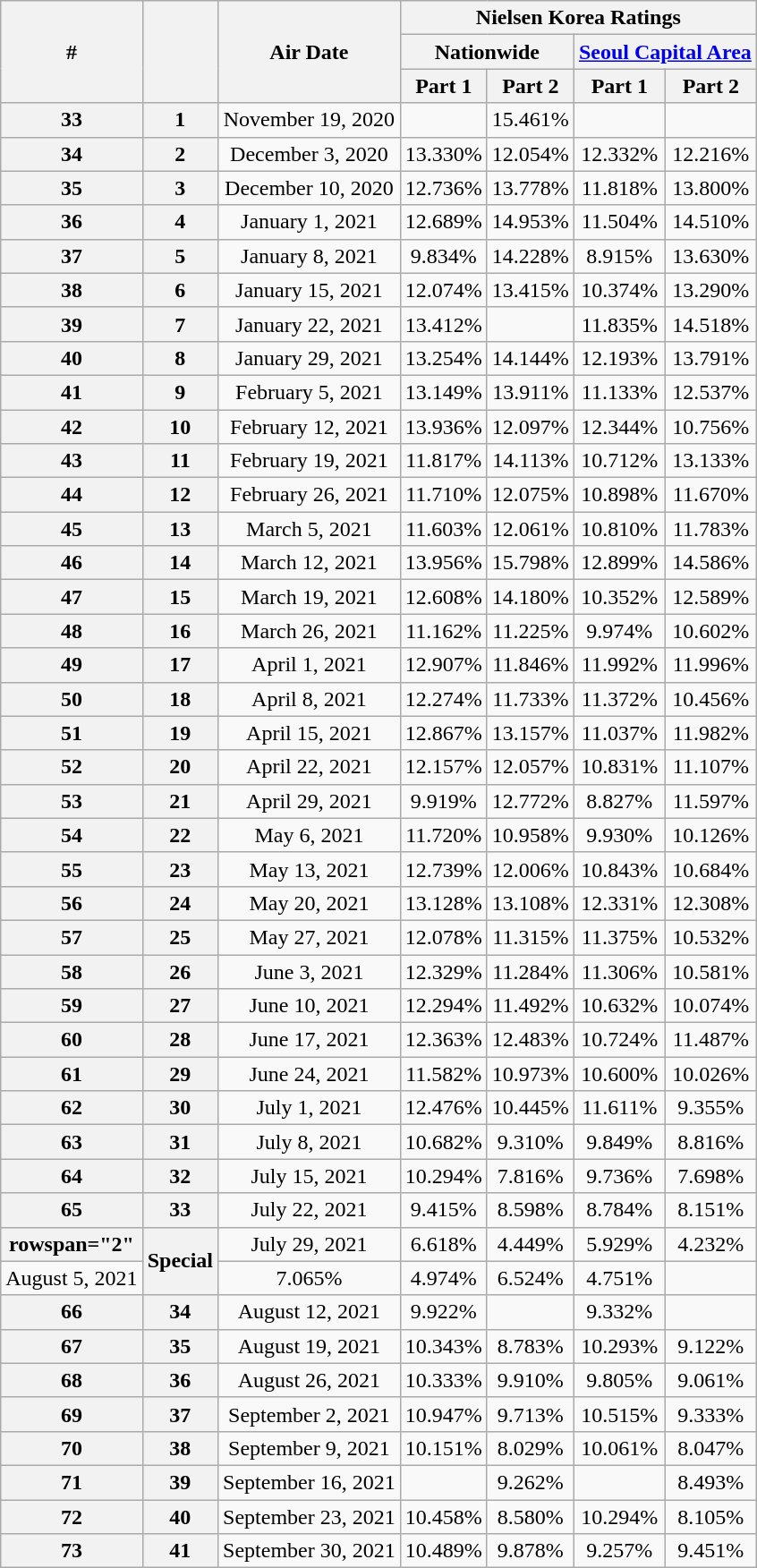<table class="wikitable sortable" style="text-align:center">
<tr>
<th rowspan="3">#</th>
<th rowspan="3"></th>
<th rowspan="3">Air Date</th>
<th colspan=4>Nielsen Korea Ratings</th>
</tr>
<tr>
<th colspan=2>Nationwide</th>
<th colspan=2><a href='#'>Seoul Capital Area</a></th>
</tr>
<tr>
<th>Part 1</th>
<th>Part 2</th>
<th>Part 1</th>
<th>Part 2</th>
</tr>
<tr>
<th>33</th>
<th>1</th>
<td>November 19, 2020</td>
<td></td>
<td>15.461%</td>
<td></td>
<td></td>
</tr>
<tr>
<th>34</th>
<th>2</th>
<td>December 3, 2020</td>
<td>13.330%</td>
<td>12.054%</td>
<td>12.332%</td>
<td>12.216%</td>
</tr>
<tr>
<th>35</th>
<th>3</th>
<td>December 10, 2020</td>
<td>12.736%</td>
<td>13.778%</td>
<td>11.818%</td>
<td>13.800%</td>
</tr>
<tr>
<th>36</th>
<th>4</th>
<td>January 1, 2021</td>
<td>12.689%</td>
<td>14.953%</td>
<td>11.504%</td>
<td>14.510%</td>
</tr>
<tr>
<th>37</th>
<th>5</th>
<td>January 8, 2021</td>
<td>9.834%</td>
<td>14.228%</td>
<td>8.915%</td>
<td>13.630%</td>
</tr>
<tr>
<th>38</th>
<th>6</th>
<td>January 15, 2021</td>
<td>12.074%</td>
<td>13.415%</td>
<td>10.374%</td>
<td>13.290%</td>
</tr>
<tr>
<th>39</th>
<th>7</th>
<td>January 22, 2021</td>
<td>13.412%</td>
<td></td>
<td>11.835%</td>
<td>14.518%</td>
</tr>
<tr>
<th>40</th>
<th>8</th>
<td>January 29, 2021</td>
<td>13.254%</td>
<td>14.144%</td>
<td>12.193%</td>
<td>13.791%</td>
</tr>
<tr>
<th>41</th>
<th>9</th>
<td>February 5, 2021</td>
<td>13.149%</td>
<td>13.911%</td>
<td>11.133%</td>
<td>12.537%</td>
</tr>
<tr>
<th>42</th>
<th>10</th>
<td>February 12, 2021</td>
<td>13.936%</td>
<td>12.097%</td>
<td>12.344%</td>
<td>10.756%</td>
</tr>
<tr>
<th>43</th>
<th>11</th>
<td>February 19, 2021</td>
<td>11.817%</td>
<td>14.113%</td>
<td>10.712%</td>
<td>13.133%</td>
</tr>
<tr>
<th>44</th>
<th>12</th>
<td>February 26, 2021</td>
<td>11.710%</td>
<td>12.075%</td>
<td>10.898%</td>
<td>11.670%</td>
</tr>
<tr>
<th>45</th>
<th>13</th>
<td>March 5, 2021</td>
<td>11.603%</td>
<td>12.061%</td>
<td>10.810%</td>
<td>11.783%</td>
</tr>
<tr>
<th>46</th>
<th>14</th>
<td>March 12, 2021</td>
<td>13.956%</td>
<td>15.798%</td>
<td>12.899%</td>
<td>14.586%</td>
</tr>
<tr>
<th>47</th>
<th>15</th>
<td>March 19, 2021</td>
<td>12.608%</td>
<td>14.180%</td>
<td>10.352%</td>
<td>12.589%</td>
</tr>
<tr>
<th>48</th>
<th>16</th>
<td>March 26, 2021</td>
<td>11.162%</td>
<td>11.225%</td>
<td>9.974%</td>
<td>10.602%</td>
</tr>
<tr>
<th>49</th>
<th>17</th>
<td>April 1, 2021</td>
<td>12.907%</td>
<td>11.846%</td>
<td>11.992%</td>
<td>11.996%</td>
</tr>
<tr>
<th>50</th>
<th>18</th>
<td>April 8, 2021</td>
<td>12.274%</td>
<td>11.733%</td>
<td>11.372%</td>
<td>10.456%</td>
</tr>
<tr>
<th>51</th>
<th>19</th>
<td>April 15, 2021</td>
<td>12.867%</td>
<td>13.157%</td>
<td>11.037%</td>
<td>11.982%</td>
</tr>
<tr>
<th>52</th>
<th>20</th>
<td>April 22, 2021</td>
<td>12.157%</td>
<td>12.057%</td>
<td>10.831%</td>
<td>11.107%</td>
</tr>
<tr>
<th>53</th>
<th>21</th>
<td>April 29, 2021</td>
<td>9.919%</td>
<td>12.772%</td>
<td>8.827%</td>
<td>11.597%</td>
</tr>
<tr>
<th>54</th>
<th>22</th>
<td>May 6, 2021</td>
<td>11.720%</td>
<td>10.958%</td>
<td>9.930%</td>
<td>10.126%</td>
</tr>
<tr>
<th>55</th>
<th>23</th>
<td>May 13, 2021</td>
<td>12.739%</td>
<td>12.006%</td>
<td>10.843%</td>
<td>10.684%</td>
</tr>
<tr>
<th>56</th>
<th>24</th>
<td>May 20, 2021</td>
<td>13.128%</td>
<td>13.108%</td>
<td>12.331%</td>
<td>12.308%</td>
</tr>
<tr>
<th>57</th>
<th>25</th>
<td>May 27, 2021</td>
<td>12.078%</td>
<td>11.315%</td>
<td>11.375%</td>
<td>10.532%</td>
</tr>
<tr>
<th>58</th>
<th>26</th>
<td>June 3, 2021</td>
<td>12.329%</td>
<td>11.284%</td>
<td>11.306%</td>
<td>10.581%</td>
</tr>
<tr>
<th>59</th>
<th>27</th>
<td>June 10, 2021</td>
<td>12.294%</td>
<td>11.492%</td>
<td>10.632%</td>
<td>10.074%</td>
</tr>
<tr>
<th>60</th>
<th>28</th>
<td>June 17, 2021</td>
<td>12.363%</td>
<td>12.483%</td>
<td>10.724%</td>
<td>11.487%</td>
</tr>
<tr>
<th>61</th>
<th>29</th>
<td>June 24, 2021</td>
<td>11.582%</td>
<td>10.973%</td>
<td>10.600%</td>
<td>10.026%</td>
</tr>
<tr>
<th>62</th>
<th>30</th>
<td>July 1, 2021</td>
<td>12.476%</td>
<td>10.445%</td>
<td>11.611%</td>
<td>9.355%</td>
</tr>
<tr>
<th>63</th>
<th>31</th>
<td>July 8, 2021</td>
<td>10.682%</td>
<td>9.310%</td>
<td>9.849%</td>
<td>8.816%</td>
</tr>
<tr>
<th>64</th>
<th>32</th>
<td>July 15, 2021</td>
<td>10.294%</td>
<td>7.816%</td>
<td>9.736%</td>
<td>7.698%</td>
</tr>
<tr>
<th>65</th>
<th>33</th>
<td>July 22, 2021</td>
<td>9.415%</td>
<td>8.598%</td>
<td>8.784%</td>
<td>8.151%</td>
</tr>
<tr>
<th>rowspan="2" </th>
<th rowspan=2>Special</th>
<td>July 29, 2021</td>
<td>6.618%</td>
<td>4.449%</td>
<td>5.929%</td>
<td>4.232%</td>
</tr>
<tr>
<td>August 5, 2021</td>
<td>7.065%</td>
<td>4.974%</td>
<td>6.524%</td>
<td>4.751%</td>
</tr>
<tr>
<th>66</th>
<th>34</th>
<td>August 12, 2021</td>
<td>9.922%</td>
<td></td>
<td>9.332%</td>
<td></td>
</tr>
<tr>
<th>67</th>
<th>35</th>
<td>August 19, 2021</td>
<td>10.343%</td>
<td>8.783%</td>
<td>10.293%</td>
<td>9.122%</td>
</tr>
<tr>
<th>68</th>
<th>36</th>
<td>August 26, 2021</td>
<td>10.333%</td>
<td>9.910%</td>
<td>9.805%</td>
<td>9.061%</td>
</tr>
<tr>
<th>69</th>
<th>37</th>
<td>September 2, 2021</td>
<td>10.947%</td>
<td>9.713%</td>
<td>10.515%</td>
<td>9.333%</td>
</tr>
<tr>
<th>70</th>
<th>38</th>
<td>September 9, 2021</td>
<td>10.151%</td>
<td>8.029%</td>
<td>10.061%</td>
<td>8.047%</td>
</tr>
<tr>
<th>71</th>
<th>39</th>
<td>September 16, 2021</td>
<td></td>
<td>9.262%</td>
<td></td>
<td>8.493%</td>
</tr>
<tr>
<th>72</th>
<th>40</th>
<td>September 23, 2021</td>
<td>10.458%</td>
<td>8.580%</td>
<td>10.294%</td>
<td>8.105%</td>
</tr>
<tr>
<th>73</th>
<th>41</th>
<td>September 30, 2021</td>
<td>10.489%</td>
<td>9.878%</td>
<td>9.257%</td>
<td>9.451%</td>
</tr>
</table>
